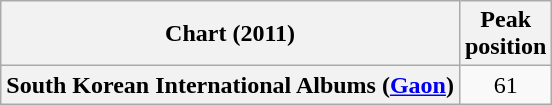<table class="wikitable sortable plainrowheaders" style="text-align:center">
<tr>
<th scope="col">Chart (2011)</th>
<th scope="col">Peak<br>position</th>
</tr>
<tr>
<th scope="row">South Korean International Albums (<a href='#'>Gaon</a>)</th>
<td>61</td>
</tr>
</table>
